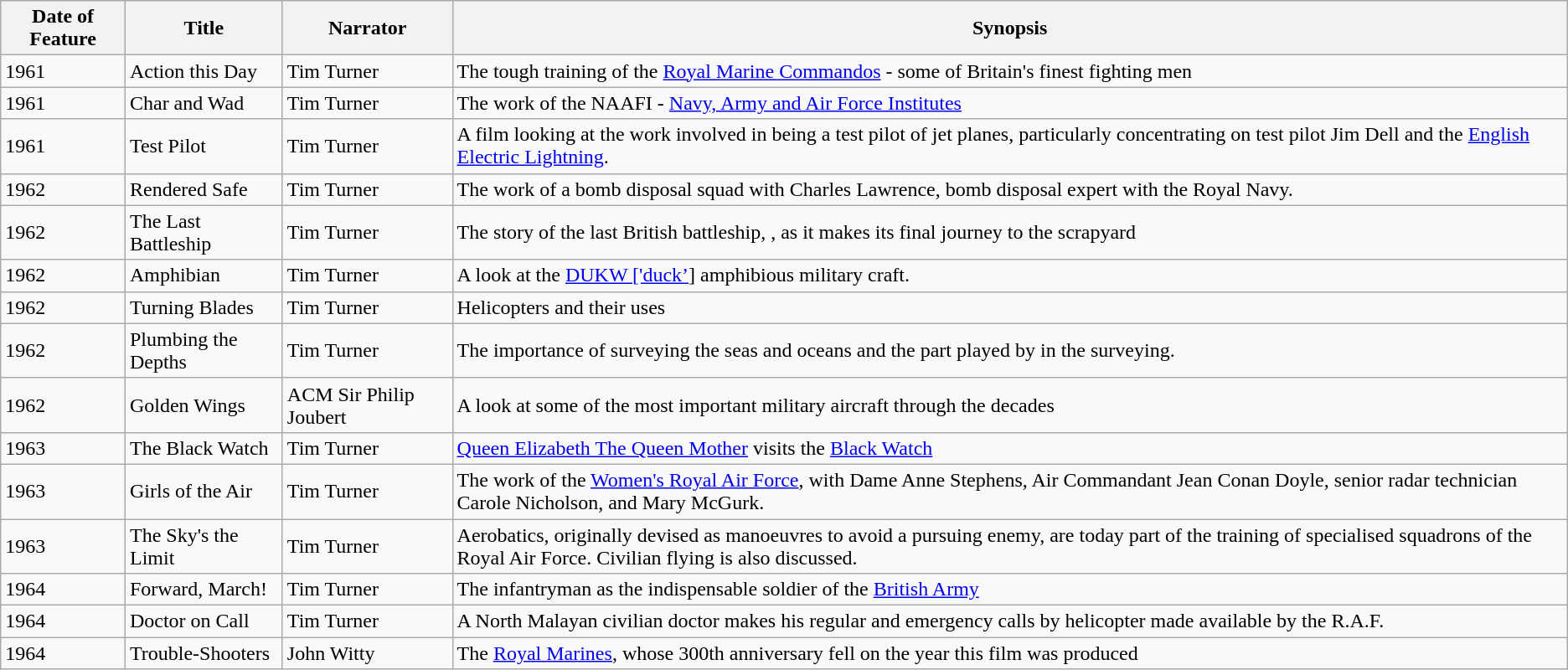<table class="wikitable">
<tr>
<th>Date of Feature</th>
<th>Title</th>
<th>Narrator</th>
<th>Synopsis</th>
</tr>
<tr>
<td>1961</td>
<td>Action this Day</td>
<td>Tim Turner</td>
<td>The tough training of the <a href='#'>Royal Marine Commandos</a> - some of Britain's finest fighting men</td>
</tr>
<tr>
<td>1961</td>
<td>Char and Wad</td>
<td>Tim Turner</td>
<td>The work of the NAAFI - <a href='#'>Navy, Army and Air Force Institutes</a></td>
</tr>
<tr>
<td>1961</td>
<td>Test Pilot</td>
<td>Tim Turner</td>
<td>A film looking at the work involved in being a test pilot of jet planes, particularly concentrating on test pilot Jim Dell and the <a href='#'>English Electric Lightning</a>.</td>
</tr>
<tr>
<td>1962</td>
<td>Rendered Safe</td>
<td>Tim Turner</td>
<td>The work of a bomb disposal squad with Charles Lawrence, bomb disposal expert with the Royal Navy.</td>
</tr>
<tr>
<td>1962</td>
<td>The Last Battleship</td>
<td>Tim Turner</td>
<td>The story of the last British battleship, , as it makes its final journey to the scrapyard</td>
</tr>
<tr>
<td>1962</td>
<td>Amphibian</td>
<td>Tim Turner</td>
<td>A look at the <a href='#'>DUKW ['duck’</a>] amphibious military craft.</td>
</tr>
<tr>
<td>1962</td>
<td>Turning Blades</td>
<td>Tim Turner</td>
<td>Helicopters and their uses</td>
</tr>
<tr>
<td>1962</td>
<td>Plumbing the Depths</td>
<td>Tim Turner</td>
<td>The importance of surveying the seas and oceans and the part played by  in the surveying.</td>
</tr>
<tr>
<td>1962</td>
<td>Golden Wings</td>
<td>ACM Sir Philip Joubert</td>
<td>A look at some of the most important military aircraft through the decades</td>
</tr>
<tr>
<td>1963</td>
<td>The Black Watch</td>
<td>Tim Turner</td>
<td><a href='#'>Queen Elizabeth The Queen Mother</a> visits the <a href='#'>Black Watch</a></td>
</tr>
<tr>
<td>1963</td>
<td>Girls of the Air</td>
<td>Tim Turner</td>
<td>The work of the <a href='#'>Women's Royal Air Force</a>, with Dame Anne Stephens, Air Commandant Jean Conan Doyle, senior radar technician Carole Nicholson, and Mary McGurk.</td>
</tr>
<tr>
<td>1963</td>
<td>The Sky's the Limit</td>
<td>Tim Turner</td>
<td>Aerobatics, originally devised as manoeuvres to avoid a pursuing enemy, are today part of the training of specialised squadrons of the Royal Air Force. Civilian flying is also discussed.</td>
</tr>
<tr>
<td>1964</td>
<td>Forward, March!</td>
<td>Tim Turner</td>
<td>The infantryman as the indispensable soldier of the <a href='#'>British Army</a></td>
</tr>
<tr>
<td>1964</td>
<td>Doctor on Call</td>
<td>Tim Turner</td>
<td>A North Malayan civilian doctor makes his regular and emergency calls by helicopter made available by the R.A.F.</td>
</tr>
<tr>
<td>1964</td>
<td>Trouble-Shooters</td>
<td>John Witty</td>
<td>The <a href='#'>Royal Marines</a>, whose 300th anniversary fell on the year this film was produced</td>
</tr>
</table>
